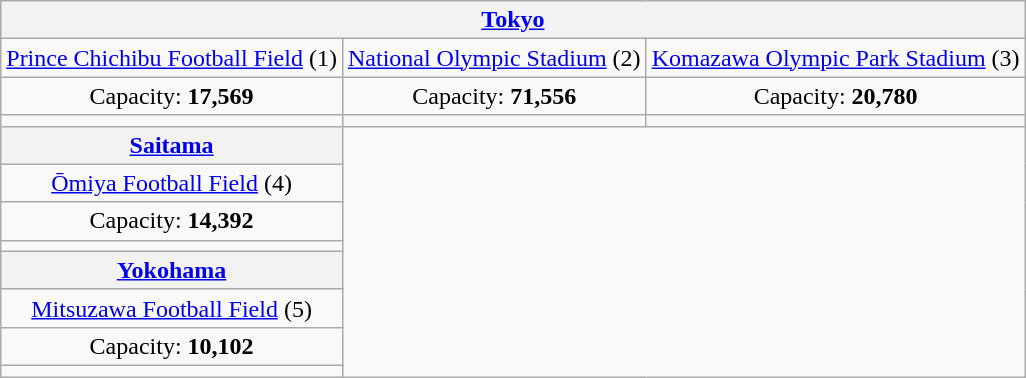<table class="wikitable" style="text-align:center">
<tr>
<th colspan=3><a href='#'>Tokyo</a></th>
</tr>
<tr>
<td><a href='#'>Prince Chichibu Football Field</a> (1)</td>
<td><a href='#'>National Olympic Stadium</a> (2)</td>
<td><a href='#'>Komazawa Olympic Park Stadium</a> (3)</td>
</tr>
<tr>
<td>Capacity: <strong>17,569</strong></td>
<td>Capacity: <strong>71,556</strong></td>
<td>Capacity: <strong>20,780</strong></td>
</tr>
<tr>
<td></td>
<td></td>
<td></td>
</tr>
<tr>
<th><a href='#'>Saitama</a></th>
<td colspan=3 rowspan=8><br></td>
</tr>
<tr>
<td><a href='#'>Ōmiya Football Field</a> (4)</td>
</tr>
<tr>
<td>Capacity: <strong>14,392</strong></td>
</tr>
<tr>
<td></td>
</tr>
<tr>
<th><a href='#'>Yokohama</a></th>
</tr>
<tr>
<td><a href='#'>Mitsuzawa Football Field</a> (5)</td>
</tr>
<tr>
<td>Capacity: <strong>10,102</strong></td>
</tr>
<tr>
<td></td>
</tr>
</table>
